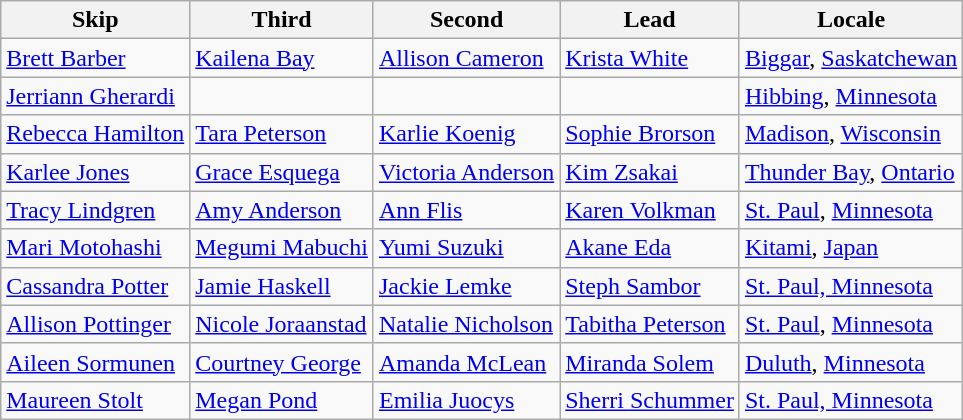<table class=wikitable>
<tr>
<th>Skip</th>
<th>Third</th>
<th>Second</th>
<th>Lead</th>
<th>Locale</th>
</tr>
<tr>
<td><a href='#'>Brett Barber</a></td>
<td><a href='#'>Kailena Bay</a></td>
<td><a href='#'>Allison Cameron</a></td>
<td><a href='#'>Krista White</a></td>
<td> <a href='#'>Biggar</a>, <a href='#'>Saskatchewan</a></td>
</tr>
<tr>
<td><a href='#'>Jerriann Gherardi</a></td>
<td></td>
<td></td>
<td></td>
<td> <a href='#'>Hibbing</a>, <a href='#'>Minnesota</a></td>
</tr>
<tr>
<td><a href='#'>Rebecca Hamilton</a></td>
<td><a href='#'>Tara Peterson</a></td>
<td><a href='#'>Karlie Koenig</a></td>
<td><a href='#'>Sophie Brorson</a></td>
<td> <a href='#'>Madison</a>, <a href='#'>Wisconsin</a></td>
</tr>
<tr>
<td><a href='#'>Karlee Jones</a></td>
<td><a href='#'>Grace Esquega</a></td>
<td><a href='#'>Victoria Anderson</a></td>
<td><a href='#'>Kim Zsakai</a></td>
<td> <a href='#'>Thunder Bay</a>, <a href='#'>Ontario</a></td>
</tr>
<tr>
<td><a href='#'>Tracy Lindgren</a></td>
<td><a href='#'>Amy Anderson</a></td>
<td><a href='#'>Ann Flis</a></td>
<td><a href='#'>Karen Volkman</a></td>
<td> <a href='#'>St. Paul</a>, <a href='#'>Minnesota</a></td>
</tr>
<tr>
<td><a href='#'>Mari Motohashi</a></td>
<td><a href='#'>Megumi Mabuchi</a></td>
<td><a href='#'>Yumi Suzuki</a></td>
<td><a href='#'>Akane Eda</a></td>
<td> <a href='#'>Kitami</a>, <a href='#'>Japan</a></td>
</tr>
<tr>
<td><a href='#'>Cassandra Potter</a></td>
<td><a href='#'>Jamie Haskell</a></td>
<td><a href='#'>Jackie Lemke</a></td>
<td><a href='#'>Steph Sambor</a></td>
<td> <a href='#'>St. Paul, Minnesota</a></td>
</tr>
<tr>
<td><a href='#'>Allison Pottinger</a></td>
<td><a href='#'>Nicole Joraanstad</a></td>
<td><a href='#'>Natalie Nicholson</a></td>
<td><a href='#'>Tabitha Peterson</a></td>
<td> <a href='#'>St. Paul</a>, <a href='#'>Minnesota</a></td>
</tr>
<tr>
<td><a href='#'>Aileen Sormunen</a></td>
<td><a href='#'>Courtney George</a></td>
<td><a href='#'>Amanda McLean</a></td>
<td><a href='#'>Miranda Solem</a></td>
<td> <a href='#'>Duluth</a>, <a href='#'>Minnesota</a></td>
</tr>
<tr>
<td><a href='#'>Maureen Stolt</a></td>
<td><a href='#'>Megan Pond</a></td>
<td><a href='#'>Emilia Juocys</a></td>
<td><a href='#'>Sherri Schummer</a></td>
<td> <a href='#'>St. Paul, Minnesota</a></td>
</tr>
</table>
